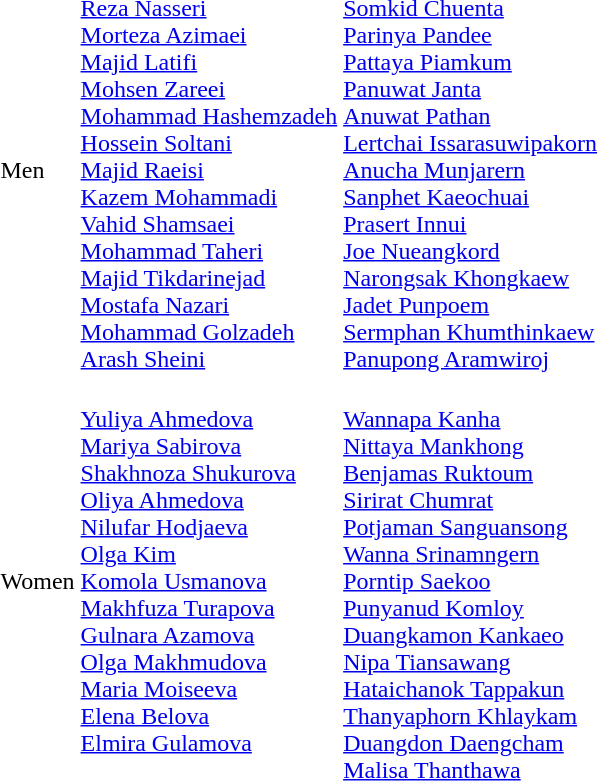<table>
<tr>
<td>Men</td>
<td><br><a href='#'>Reza Nasseri</a><br><a href='#'>Morteza Azimaei</a><br><a href='#'>Majid Latifi</a><br><a href='#'>Mohsen Zareei</a><br><a href='#'>Mohammad Hashemzadeh</a><br><a href='#'>Hossein Soltani</a><br><a href='#'>Majid Raeisi</a><br><a href='#'>Kazem Mohammadi</a><br><a href='#'>Vahid Shamsaei</a><br><a href='#'>Mohammad Taheri</a><br><a href='#'>Majid Tikdarinejad</a><br><a href='#'>Mostafa Nazari</a><br><a href='#'>Mohammad Golzadeh</a><br><a href='#'>Arash Sheini</a></td>
<td><br><a href='#'>Somkid Chuenta</a><br><a href='#'>Parinya Pandee</a><br><a href='#'>Pattaya Piamkum</a><br><a href='#'>Panuwat Janta</a><br><a href='#'>Anuwat Pathan</a><br><a href='#'>Lertchai Issarasuwipakorn</a><br><a href='#'>Anucha Munjarern</a><br><a href='#'>Sanphet Kaeochuai</a><br><a href='#'>Prasert Innui</a><br><a href='#'>Joe Nueangkord</a><br><a href='#'>Narongsak Khongkaew</a><br><a href='#'>Jadet Punpoem</a><br><a href='#'>Sermphan Khumthinkaew</a><br><a href='#'>Panupong Aramwiroj</a></td>
<td valign=top></td>
</tr>
<tr>
<td>Women</td>
<td valign=top><br><a href='#'>Yuliya Ahmedova</a><br><a href='#'>Mariya Sabirova</a><br><a href='#'>Shakhnoza Shukurova</a><br><a href='#'>Oliya Ahmedova</a><br><a href='#'>Nilufar Hodjaeva</a><br><a href='#'>Olga Kim</a><br><a href='#'>Komola Usmanova</a><br><a href='#'>Makhfuza Turapova</a><br><a href='#'>Gulnara Azamova</a><br><a href='#'>Olga Makhmudova</a><br><a href='#'>Maria Moiseeva</a><br><a href='#'>Elena Belova</a><br><a href='#'>Elmira Gulamova</a></td>
<td><br><a href='#'>Wannapa Kanha</a><br><a href='#'>Nittaya Mankhong</a><br><a href='#'>Benjamas Ruktoum</a><br><a href='#'>Sirirat Chumrat</a><br><a href='#'>Potjaman Sanguansong</a><br><a href='#'>Wanna Srinamngern</a><br><a href='#'>Porntip Saekoo</a><br><a href='#'>Punyanud Komloy</a><br><a href='#'>Duangkamon Kankaeo</a><br><a href='#'>Nipa Tiansawang</a><br><a href='#'>Hataichanok Tappakun</a><br><a href='#'>Thanyaphorn Khlaykam</a><br><a href='#'>Duangdon Daengcham</a><br><a href='#'>Malisa Thanthawa</a></td>
<td valign=top></td>
</tr>
</table>
